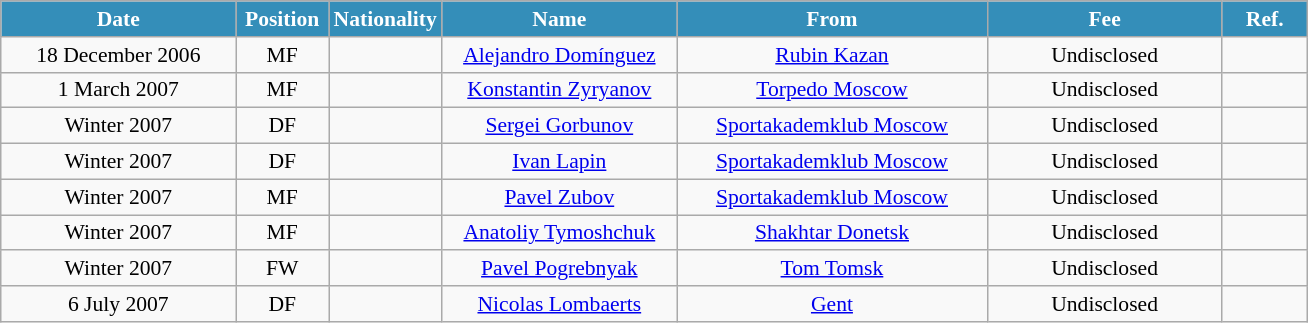<table class="wikitable"  style="text-align:center; font-size:90%; ">
<tr>
<th style="background:#348EB9; color:white; width:150px;">Date</th>
<th style="background:#348EB9; color:white; width:55px;">Position</th>
<th style="background:#348EB9; color:white; width:55px;">Nationality</th>
<th style="background:#348EB9; color:white; width:150px;">Name</th>
<th style="background:#348EB9; color:white; width:200px;">From</th>
<th style="background:#348EB9; color:white; width:150px;">Fee</th>
<th style="background:#348EB9; color:white; width:50px;">Ref.</th>
</tr>
<tr>
<td>18 December 2006</td>
<td>MF</td>
<td></td>
<td><a href='#'>Alejandro Domínguez</a></td>
<td><a href='#'>Rubin Kazan</a></td>
<td>Undisclosed</td>
<td></td>
</tr>
<tr>
<td>1 March 2007</td>
<td>MF</td>
<td></td>
<td><a href='#'>Konstantin Zyryanov</a></td>
<td><a href='#'>Torpedo Moscow</a></td>
<td>Undisclosed</td>
<td></td>
</tr>
<tr>
<td>Winter 2007</td>
<td>DF</td>
<td></td>
<td><a href='#'>Sergei Gorbunov</a></td>
<td><a href='#'>Sportakademklub Moscow</a></td>
<td>Undisclosed</td>
<td></td>
</tr>
<tr>
<td>Winter 2007</td>
<td>DF</td>
<td></td>
<td><a href='#'>Ivan Lapin</a></td>
<td><a href='#'>Sportakademklub Moscow</a></td>
<td>Undisclosed</td>
<td></td>
</tr>
<tr>
<td>Winter 2007</td>
<td>MF</td>
<td></td>
<td><a href='#'>Pavel Zubov</a></td>
<td><a href='#'>Sportakademklub Moscow</a></td>
<td>Undisclosed</td>
<td></td>
</tr>
<tr>
<td>Winter 2007</td>
<td>MF</td>
<td></td>
<td><a href='#'>Anatoliy Tymoshchuk</a></td>
<td><a href='#'>Shakhtar Donetsk</a></td>
<td>Undisclosed</td>
<td></td>
</tr>
<tr>
<td>Winter 2007</td>
<td>FW</td>
<td></td>
<td><a href='#'>Pavel Pogrebnyak</a></td>
<td><a href='#'>Tom Tomsk</a></td>
<td>Undisclosed</td>
<td></td>
</tr>
<tr>
<td>6 July 2007</td>
<td>DF</td>
<td></td>
<td><a href='#'>Nicolas Lombaerts</a></td>
<td><a href='#'>Gent</a></td>
<td>Undisclosed</td>
<td></td>
</tr>
</table>
